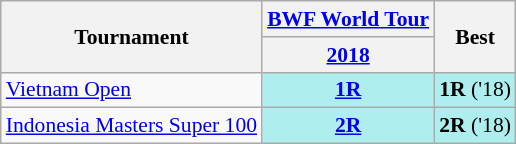<table style='font-size: 90%; text-align:center;' class='wikitable'>
<tr>
<th rowspan="2">Tournament</th>
<th><strong><a href='#'>BWF World Tour</a></strong></th>
<th rowspan="2">Best</th>
</tr>
<tr>
<th><a href='#'>2018</a></th>
</tr>
<tr>
<td align=left><a href='#'>Vietnam Open</a></td>
<td bgcolor=AFEEEE><a href='#'><strong>1R</strong></a></td>
<td bgcolor=AFEEEE><strong>1R</strong> ('18)</td>
</tr>
<tr>
<td align=left><a href='#'>Indonesia Masters Super 100</a></td>
<td bgcolor=AFEEEE><a href='#'><strong>2R</strong></a></td>
<td bgcolor=AFEEEE><strong>2R</strong> ('18)</td>
</tr>
</table>
